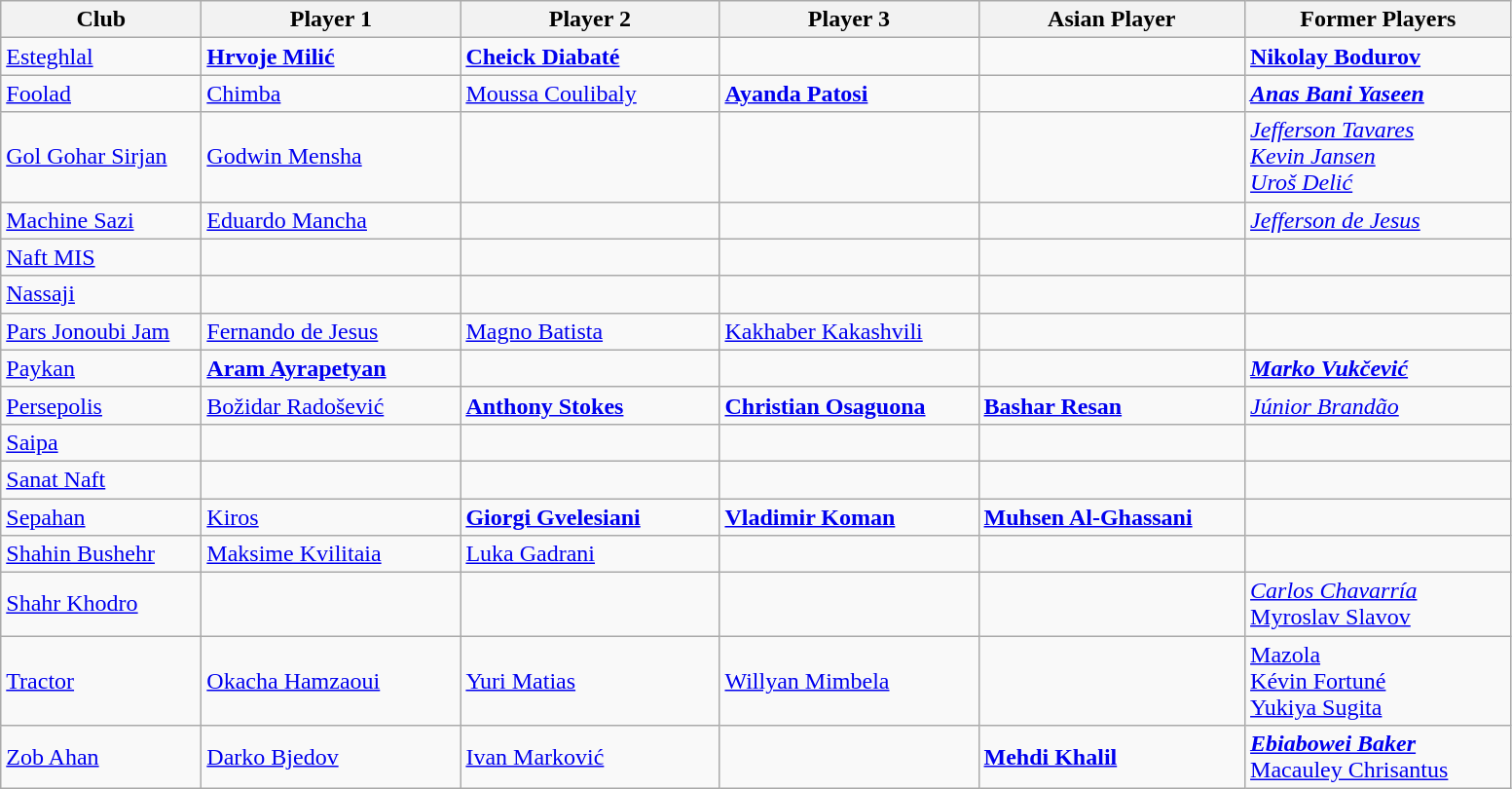<table class="sortable wikitable" border="1">
<tr>
<th width="130">Club</th>
<th width="170">Player 1</th>
<th width="170">Player 2</th>
<th width="170">Player 3</th>
<th width="175">Asian Player</th>
<th width="175">Former Players</th>
</tr>
<tr>
<td><a href='#'>Esteghlal</a></td>
<td> <strong><a href='#'>Hrvoje Milić</a></strong></td>
<td> <strong><a href='#'>Cheick Diabaté</a></strong></td>
<td></td>
<td></td>
<td> <strong><a href='#'>Nikolay Bodurov</a></strong></td>
</tr>
<tr>
<td><a href='#'>Foolad</a></td>
<td> <a href='#'>Chimba</a></td>
<td> <a href='#'>Moussa Coulibaly</a></td>
<td> <strong><a href='#'>Ayanda Patosi</a></strong></td>
<td></td>
<td> <strong><em><a href='#'>Anas Bani Yaseen</a></em></strong></td>
</tr>
<tr>
<td><a href='#'>Gol Gohar Sirjan</a></td>
<td> <a href='#'>Godwin Mensha</a></td>
<td></td>
<td></td>
<td></td>
<td> <em><a href='#'>Jefferson Tavares</a></em><br> <em><a href='#'>Kevin Jansen</a></em><br>  <em><a href='#'>Uroš Delić</a></em></td>
</tr>
<tr>
<td><a href='#'>Machine Sazi</a></td>
<td> <a href='#'>Eduardo Mancha</a></td>
<td></td>
<td></td>
<td></td>
<td> <em><a href='#'>Jefferson de Jesus</a></em></td>
</tr>
<tr>
<td><a href='#'>Naft MIS</a></td>
<td></td>
<td></td>
<td></td>
<td></td>
<td></td>
</tr>
<tr>
<td><a href='#'>Nassaji</a></td>
<td></td>
<td></td>
<td></td>
<td></td>
<td></td>
</tr>
<tr>
<td><a href='#'>Pars Jonoubi Jam</a></td>
<td> <a href='#'>Fernando de Jesus</a></td>
<td> <a href='#'>Magno Batista</a></td>
<td> <a href='#'>Kakhaber Kakashvili</a></td>
<td></td>
<td></td>
</tr>
<tr>
<td><a href='#'>Paykan</a></td>
<td> <strong><a href='#'>Aram Ayrapetyan</a></strong></td>
<td></td>
<td></td>
<td></td>
<td> <strong><em><a href='#'>Marko Vukčević</a></em></strong></td>
</tr>
<tr>
<td><a href='#'>Persepolis</a></td>
<td> <a href='#'>Božidar Radošević</a></td>
<td> <strong><a href='#'>Anthony Stokes</a></strong></td>
<td> <strong><a href='#'>Christian Osaguona</a></strong></td>
<td> <strong><a href='#'>Bashar Resan</a></strong></td>
<td> <em><a href='#'>Júnior Brandão</a></em></td>
</tr>
<tr>
<td><a href='#'>Saipa</a></td>
<td></td>
<td></td>
<td></td>
<td></td>
<td></td>
</tr>
<tr>
<td><a href='#'>Sanat Naft</a></td>
<td></td>
<td></td>
<td></td>
<td></td>
<td></td>
</tr>
<tr>
<td><a href='#'>Sepahan</a></td>
<td> <a href='#'>Kiros</a></td>
<td> <strong><a href='#'>Giorgi Gvelesiani</a></strong></td>
<td> <strong><a href='#'>Vladimir Koman</a></strong></td>
<td> <strong><a href='#'>Muhsen Al-Ghassani</a></strong></td>
<td></td>
</tr>
<tr>
<td><a href='#'>Shahin Bushehr</a></td>
<td> <a href='#'>Maksime Kvilitaia</a></td>
<td> <a href='#'>Luka Gadrani</a></td>
<td></td>
<td></td>
<td></td>
</tr>
<tr>
<td><a href='#'>Shahr Khodro</a></td>
<td></td>
<td></td>
<td></td>
<td></td>
<td> <em><a href='#'>Carlos Chavarría</a></em> <br>  <a href='#'>Myroslav Slavov</a><em></td>
</tr>
<tr>
<td><a href='#'>Tractor</a></td>
<td> <a href='#'>Okacha Hamzaoui</a></td>
<td> <a href='#'>Yuri Matias</a></td>
<td> <a href='#'>Willyan Mimbela</a></td>
<td></td>
<td> </em><a href='#'>Mazola</a><em> <br>  </em><a href='#'>Kévin Fortuné</a><em> <br>  </em><a href='#'>Yukiya Sugita</a><em></td>
</tr>
<tr>
<td><a href='#'>Zob Ahan</a></td>
<td> <a href='#'>Darko Bjedov</a></td>
<td> <a href='#'>Ivan Marković</a></td>
<td></td>
<td> <strong><a href='#'>Mehdi Khalil</a></strong></td>
<td> <strong><em><a href='#'>Ebiabowei Baker</a></em></strong> <br>  </em><a href='#'>Macauley Chrisantus</a><em></td>
</tr>
</table>
